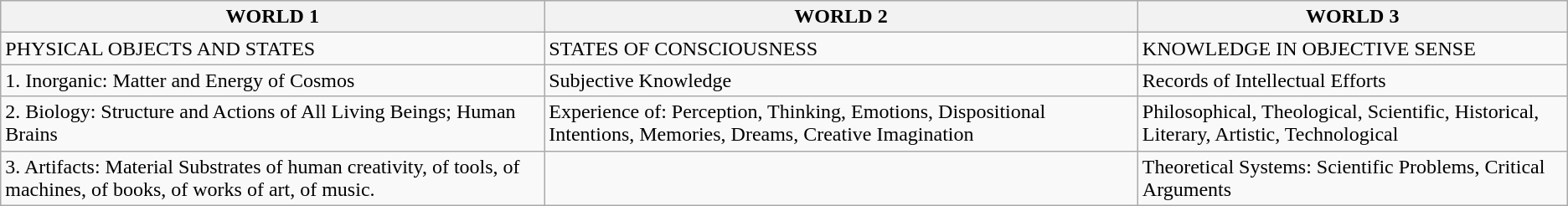<table class="wikitable">
<tr style="background:#ececec;">
<th>WORLD 1</th>
<th>WORLD 2</th>
<th>WORLD 3</th>
</tr>
<tr>
<td>PHYSICAL OBJECTS AND STATES</td>
<td>STATES OF CONSCIOUSNESS</td>
<td>KNOWLEDGE IN OBJECTIVE SENSE</td>
</tr>
<tr>
<td>1. Inorganic: Matter and Energy of Cosmos</td>
<td>Subjective Knowledge</td>
<td>Records of Intellectual Efforts</td>
</tr>
<tr>
<td>2. Biology: Structure and Actions of All Living Beings; Human Brains</td>
<td>Experience of: Perception, Thinking, Emotions, Dispositional Intentions, Memories, Dreams, Creative Imagination</td>
<td>Philosophical, Theological, Scientific, Historical, Literary, Artistic, Technological</td>
</tr>
<tr>
<td>3. Artifacts: Material Substrates of human creativity, of tools, of machines, of books, of works of art, of music.</td>
<td></td>
<td>Theoretical Systems: Scientific Problems, Critical Arguments</td>
</tr>
</table>
